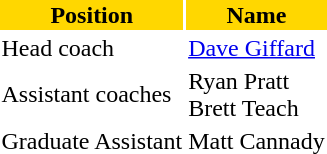<table class="toccolours">
<tr>
<th style="background:gold;">Position</th>
<th style="background:gold;">Name</th>
</tr>
<tr>
<td>Head coach</td>
<td><a href='#'>Dave Giffard</a></td>
</tr>
<tr>
<td>Assistant coaches</td>
<td>Ryan Pratt<br>Brett Teach</td>
</tr>
<tr>
<td>Graduate Assistant</td>
<td>Matt Cannady</td>
</tr>
</table>
